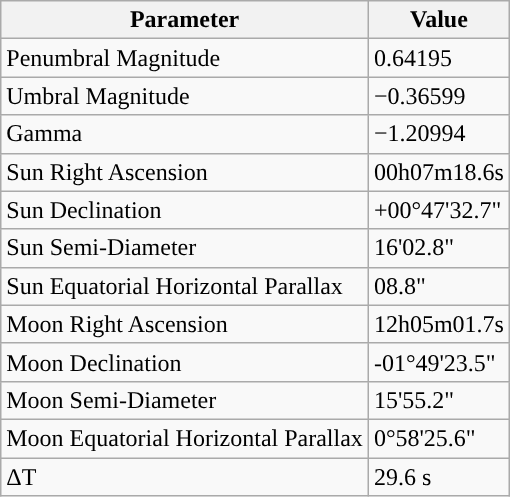<table class="wikitable">
<tr>
<th>Parameter</th>
<th>Value</th>
</tr>
<tr>
<td>Penumbral Magnitude</td>
<td>0.64195</td>
</tr>
<tr>
<td>Umbral Magnitude</td>
<td>−0.36599</td>
</tr>
<tr>
<td>Gamma</td>
<td>−1.20994</td>
</tr>
<tr>
<td>Sun Right Ascension</td>
<td>00h07m18.6s</td>
</tr>
<tr>
<td>Sun Declination</td>
<td>+00°47'32.7"</td>
</tr>
<tr>
<td>Sun Semi-Diameter</td>
<td>16'02.8"</td>
</tr>
<tr>
<td>Sun Equatorial Horizontal Parallax</td>
<td>08.8"</td>
</tr>
<tr>
<td>Moon Right Ascension</td>
<td>12h05m01.7s</td>
</tr>
<tr>
<td>Moon Declination</td>
<td>-01°49'23.5"</td>
</tr>
<tr>
<td>Moon Semi-Diameter</td>
<td>15'55.2"</td>
</tr>
<tr>
<td>Moon Equatorial Horizontal Parallax</td>
<td>0°58'25.6"</td>
</tr>
<tr>
<td>ΔT</td>
<td>29.6 s</td>
</tr>
</table>
